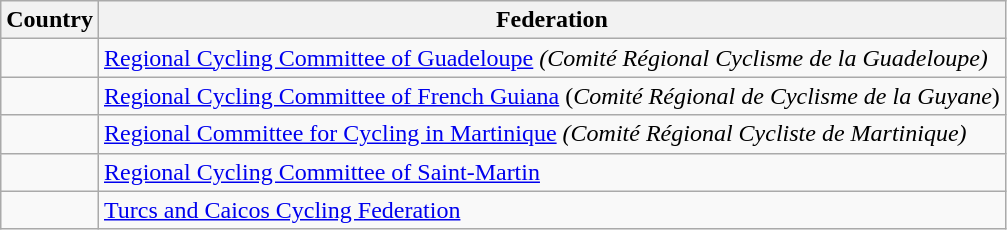<table class="wikitable">
<tr>
<th>Country</th>
<th>Federation</th>
</tr>
<tr>
<td></td>
<td><a href='#'>Regional Cycling Committee of Guadeloupe</a> <em>(Comité Régional Cyclisme de la Guadeloupe)</em></td>
</tr>
<tr>
<td></td>
<td><a href='#'>Regional Cycling Committee of French Guiana</a> (<em>Comité Régional de Cyclisme de la Guyane</em>)</td>
</tr>
<tr>
<td></td>
<td><a href='#'>Regional Committee for Cycling in Martinique</a> <em>(Comité Régional Cycliste de Martinique)</em></td>
</tr>
<tr>
<td></td>
<td><a href='#'>Regional Cycling Committee of Saint-Martin</a></td>
</tr>
<tr>
<td></td>
<td><a href='#'>Turcs and Caicos Cycling Federation</a></td>
</tr>
</table>
